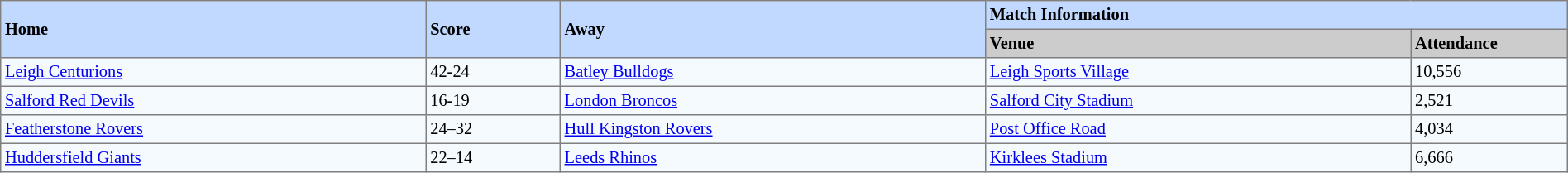<table border=1 style="border-collapse:collapse; font-size:85%; text-align:left;" cellpadding=3 cellspacing=0 width=100%>
<tr bgcolor=#C1D8FF>
<th rowspan=2 width=19%>Home</th>
<th rowspan=2 width=6%>Score</th>
<th rowspan=2 width=19%>Away</th>
<th colspan=6>Match Information</th>
</tr>
<tr bgcolor=#CCCCCC>
<th width=19%>Venue</th>
<th width=7%>Attendance</th>
</tr>
<tr bgcolor=#F5FAFF>
<td align=left> <a href='#'>Leigh Centurions</a></td>
<td>42-24</td>
<td align=left> <a href='#'>Batley Bulldogs</a></td>
<td><a href='#'>Leigh Sports Village</a></td>
<td>10,556</td>
</tr>
<tr bgcolor=#F5FAFF>
<td align=left> <a href='#'>Salford Red Devils</a></td>
<td>16-19</td>
<td align=left> <a href='#'>London Broncos</a></td>
<td><a href='#'>Salford City Stadium</a></td>
<td>2,521</td>
</tr>
<tr bgcolor=#F5FAFF>
<td align=left> <a href='#'>Featherstone Rovers</a></td>
<td>24–32</td>
<td align=left> <a href='#'>Hull Kingston Rovers</a></td>
<td><a href='#'>Post Office Road</a></td>
<td>4,034</td>
</tr>
<tr bgcolor=#F5FAFF>
<td align=left> <a href='#'>Huddersfield Giants</a></td>
<td>22–14</td>
<td align=left> <a href='#'>Leeds Rhinos</a></td>
<td><a href='#'>Kirklees Stadium</a></td>
<td>6,666</td>
</tr>
</table>
